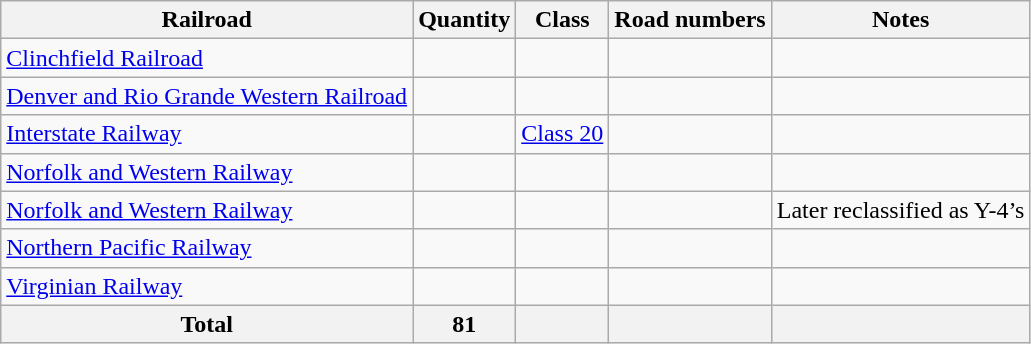<table class="wikitable sortable">
<tr>
<th>Railroad</th>
<th>Quantity</th>
<th>Class</th>
<th>Road numbers</th>
<th>Notes</th>
</tr>
<tr>
<td><a href='#'>Clinchfield Railroad</a></td>
<td></td>
<td></td>
<td></td>
<td></td>
</tr>
<tr>
<td><a href='#'>Denver and Rio Grande Western Railroad</a></td>
<td></td>
<td></td>
<td></td>
<td></td>
</tr>
<tr>
<td><a href='#'>Interstate Railway</a></td>
<td></td>
<td><a href='#'>Class 20</a></td>
<td></td>
<td></td>
</tr>
<tr>
<td><a href='#'>Norfolk and Western Railway</a></td>
<td></td>
<td></td>
<td></td>
<td></td>
</tr>
<tr>
<td><a href='#'>Norfolk and Western Railway</a></td>
<td></td>
<td></td>
<td></td>
<td>Later reclassified as Y-4’s</td>
</tr>
<tr>
<td><a href='#'>Northern Pacific Railway</a></td>
<td></td>
<td></td>
<td></td>
<td></td>
</tr>
<tr>
<td><a href='#'>Virginian Railway</a></td>
<td></td>
<td></td>
<td></td>
<td></td>
</tr>
<tr>
<th>Total</th>
<th>81</th>
<th></th>
<th></th>
<th></th>
</tr>
</table>
